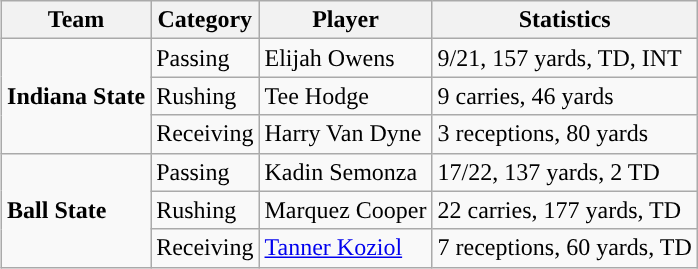<table class="wikitable" style="float: right;">
<tr>
<th>Team</th>
<th>Category</th>
<th>Player</th>
<th>Statistics</th>
</tr>
<tr>
<td rowspan=3><strong>Indiana State</strong></td>
<td>Passing</td>
<td>Elijah Owens</td>
<td>9/21, 157 yards, TD, INT</td>
</tr>
<tr>
<td>Rushing</td>
<td>Tee Hodge</td>
<td>9 carries, 46 yards</td>
</tr>
<tr>
<td>Receiving</td>
<td>Harry Van Dyne</td>
<td>3 receptions, 80 yards</td>
</tr>
<tr>
<td rowspan=3><strong>Ball State</strong></td>
<td>Passing</td>
<td>Kadin Semonza</td>
<td>17/22, 137 yards, 2 TD</td>
</tr>
<tr>
<td>Rushing</td>
<td>Marquez Cooper</td>
<td>22 carries, 177 yards, TD</td>
</tr>
<tr>
<td>Receiving</td>
<td><a href='#'>Tanner Koziol</a></td>
<td>7 receptions, 60 yards, TD</td>
</tr>
</table>
